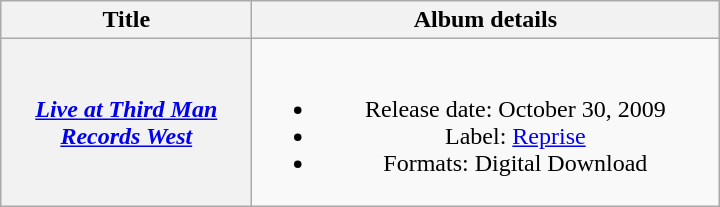<table class="wikitable plainrowheaders" style="text-align:center;">
<tr>
<th style="width:10em;">Title</th>
<th style="width:19em;">Album details</th>
</tr>
<tr>
<th scope="row"><em><a href='#'>Live at Third Man<br>Records West</a></em></th>
<td><br><ul><li>Release date: October 30, 2009</li><li>Label: <a href='#'>Reprise</a></li><li>Formats: Digital Download</li></ul></td>
</tr>
</table>
